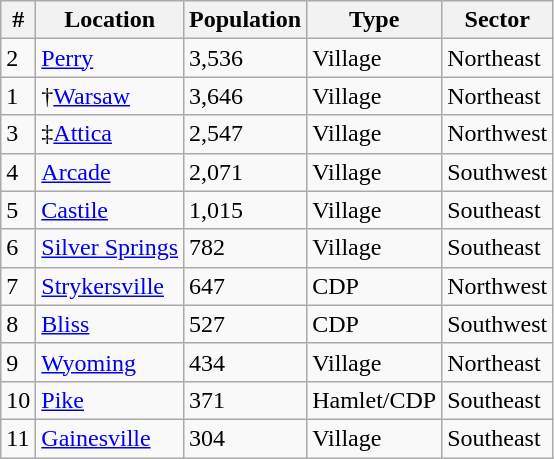<table class="wikitable sortable">
<tr>
<th>#</th>
<th>Location</th>
<th>Population</th>
<th>Type</th>
<th>Sector</th>
</tr>
<tr>
<td>2</td>
<td><a href='#'>Perry</a></td>
<td>3,536</td>
<td>Village</td>
<td>Northeast</td>
</tr>
<tr>
<td>1</td>
<td>†<a href='#'>Warsaw</a></td>
<td>3,646</td>
<td>Village</td>
<td>Northeast</td>
</tr>
<tr>
<td>3</td>
<td>‡<a href='#'>Attica</a></td>
<td>2,547</td>
<td>Village</td>
<td>Northwest</td>
</tr>
<tr>
<td>4</td>
<td><a href='#'>Arcade</a></td>
<td>2,071</td>
<td>Village</td>
<td>Southwest</td>
</tr>
<tr>
<td>5</td>
<td><a href='#'>Castile</a></td>
<td>1,015</td>
<td>Village</td>
<td>Southeast</td>
</tr>
<tr>
<td>6</td>
<td><a href='#'>Silver Springs</a></td>
<td>782</td>
<td>Village</td>
<td>Southeast</td>
</tr>
<tr>
<td>7</td>
<td><a href='#'>Strykersville</a></td>
<td>647</td>
<td>CDP</td>
<td>Northwest</td>
</tr>
<tr>
<td>8</td>
<td><a href='#'>Bliss</a></td>
<td>527</td>
<td>CDP</td>
<td>Southwest</td>
</tr>
<tr>
<td>9</td>
<td><a href='#'>Wyoming</a></td>
<td>434</td>
<td>Village</td>
<td>Northeast</td>
</tr>
<tr>
<td>10</td>
<td><a href='#'>Pike</a></td>
<td>371</td>
<td>Hamlet/CDP</td>
<td>Southeast</td>
</tr>
<tr>
<td>11</td>
<td><a href='#'>Gainesville</a></td>
<td>304</td>
<td>Village</td>
<td>Southeast</td>
</tr>
</table>
